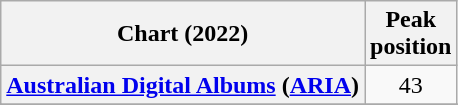<table class="wikitable sortable plainrowheaders" style="text-align:center">
<tr>
<th scope="col">Chart (2022)</th>
<th scope="col">Peak<br>position</th>
</tr>
<tr>
<th scope="row"><a href='#'>Australian Digital Albums</a> (<a href='#'>ARIA</a>)</th>
<td>43</td>
</tr>
<tr>
</tr>
<tr>
</tr>
</table>
